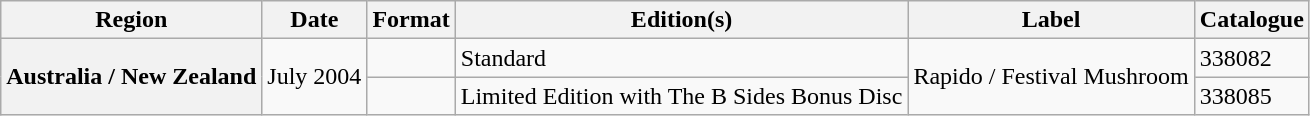<table class="wikitable plainrowheaders">
<tr>
<th scope="col">Region</th>
<th scope="col">Date</th>
<th scope="col">Format</th>
<th scope="col">Edition(s)</th>
<th scope="col">Label</th>
<th scope="col">Catalogue</th>
</tr>
<tr>
<th scope="row" rowspan="2">Australia / New Zealand</th>
<td scope="row" rowspan="2">July 2004</td>
<td></td>
<td>Standard</td>
<td scope="row" rowspan="2">Rapido / Festival Mushroom</td>
<td>338082</td>
</tr>
<tr>
<td></td>
<td>Limited Edition with The B Sides Bonus Disc</td>
<td>338085</td>
</tr>
</table>
